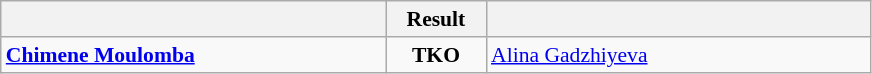<table class="wikitable" style="text-align: center; font-size:90% ">
<tr>
<th align="right" width="250"></th>
<th width="60">Result</th>
<th align="left" width="250"></th>
</tr>
<tr>
<td align=left><strong> <a href='#'>Chimene Moulomba</a></strong></td>
<td align=center><strong>TKO</strong></td>
<td align=left> <a href='#'>Alina Gadzhiyeva</a></td>
</tr>
</table>
